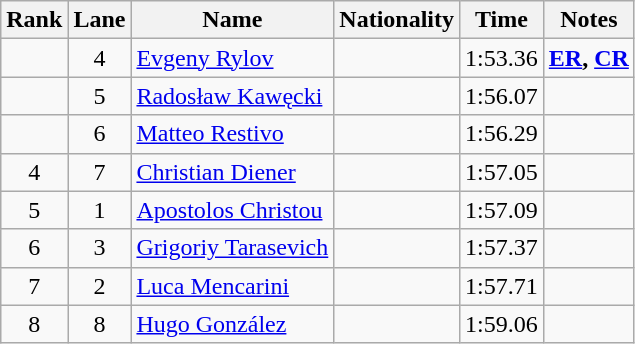<table class="wikitable sortable" style="text-align:center">
<tr>
<th>Rank</th>
<th>Lane</th>
<th>Name</th>
<th>Nationality</th>
<th>Time</th>
<th>Notes</th>
</tr>
<tr>
<td></td>
<td>4</td>
<td align=left><a href='#'>Evgeny Rylov</a></td>
<td align=left></td>
<td>1:53.36</td>
<td><strong><a href='#'>ER</a>, <a href='#'>CR</a></strong></td>
</tr>
<tr>
<td></td>
<td>5</td>
<td align=left><a href='#'>Radosław Kawęcki</a></td>
<td align=left></td>
<td>1:56.07</td>
<td></td>
</tr>
<tr>
<td></td>
<td>6</td>
<td align=left><a href='#'>Matteo Restivo</a></td>
<td align=left></td>
<td>1:56.29</td>
<td></td>
</tr>
<tr>
<td>4</td>
<td>7</td>
<td align=left><a href='#'>Christian Diener</a></td>
<td align=left></td>
<td>1:57.05</td>
<td></td>
</tr>
<tr>
<td>5</td>
<td>1</td>
<td align=left><a href='#'>Apostolos Christou</a></td>
<td align=left></td>
<td>1:57.09</td>
<td></td>
</tr>
<tr>
<td>6</td>
<td>3</td>
<td align=left><a href='#'>Grigoriy Tarasevich</a></td>
<td align=left></td>
<td>1:57.37</td>
<td></td>
</tr>
<tr>
<td>7</td>
<td>2</td>
<td align=left><a href='#'>Luca Mencarini</a></td>
<td align=left></td>
<td>1:57.71</td>
<td></td>
</tr>
<tr>
<td>8</td>
<td>8</td>
<td align=left><a href='#'>Hugo González</a></td>
<td align=left></td>
<td>1:59.06</td>
<td></td>
</tr>
</table>
